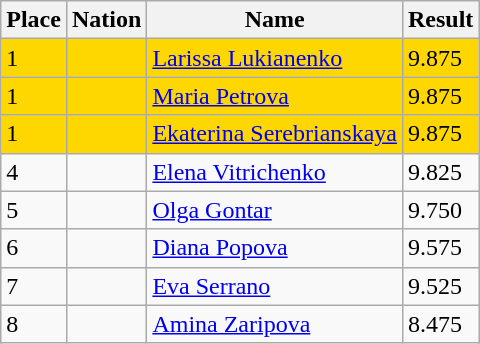<table class="wikitable">
<tr>
<th>Place</th>
<th>Nation</th>
<th>Name</th>
<th>Result</th>
</tr>
<tr bgcolor=gold>
<td>1</td>
<td></td>
<td><a href='#'>Larissa Lukianenko</a></td>
<td>9.875</td>
</tr>
<tr bgcolor=gold>
<td>1</td>
<td></td>
<td><a href='#'>Maria Petrova</a></td>
<td>9.875</td>
</tr>
<tr bgcolor=gold>
<td>1</td>
<td></td>
<td><a href='#'>Ekaterina Serebrianskaya</a></td>
<td>9.875</td>
</tr>
<tr>
<td>4</td>
<td></td>
<td><a href='#'>Elena Vitrichenko</a></td>
<td>9.825</td>
</tr>
<tr>
<td>5</td>
<td></td>
<td><a href='#'>Olga Gontar</a></td>
<td>9.750</td>
</tr>
<tr>
<td>6</td>
<td></td>
<td><a href='#'>Diana Popova</a></td>
<td>9.575</td>
</tr>
<tr>
<td>7</td>
<td></td>
<td><a href='#'>Eva Serrano</a></td>
<td>9.525</td>
</tr>
<tr>
<td>8</td>
<td></td>
<td><a href='#'>Amina Zaripova</a></td>
<td>8.475</td>
</tr>
</table>
